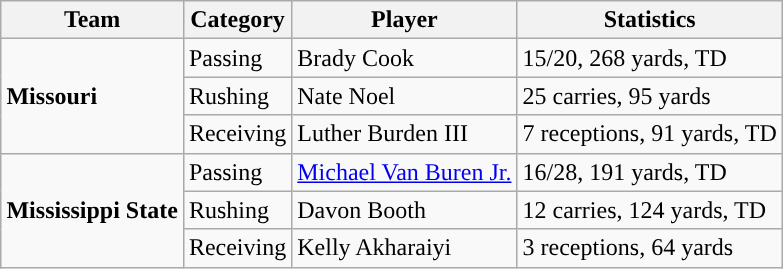<table class="wikitable" style="float: right;">
<tr>
<th>Team</th>
<th>Category</th>
<th>Player</th>
<th>Statistics</th>
</tr>
<tr>
<td rowspan=3><strong>Missouri</strong></td>
<td>Passing</td>
<td>Brady Cook</td>
<td>15/20, 268 yards, TD</td>
</tr>
<tr>
<td>Rushing</td>
<td>Nate Noel</td>
<td>25 carries, 95 yards</td>
</tr>
<tr>
<td>Receiving</td>
<td>Luther Burden III</td>
<td>7 receptions, 91 yards, TD</td>
</tr>
<tr>
<td rowspan=3><strong>Mississippi State</strong></td>
<td>Passing</td>
<td><a href='#'>Michael Van Buren Jr.</a></td>
<td>16/28, 191 yards, TD</td>
</tr>
<tr>
<td>Rushing</td>
<td>Davon Booth</td>
<td>12 carries, 124 yards, TD</td>
</tr>
<tr>
<td>Receiving</td>
<td>Kelly Akharaiyi</td>
<td>3 receptions, 64 yards</td>
</tr>
</table>
